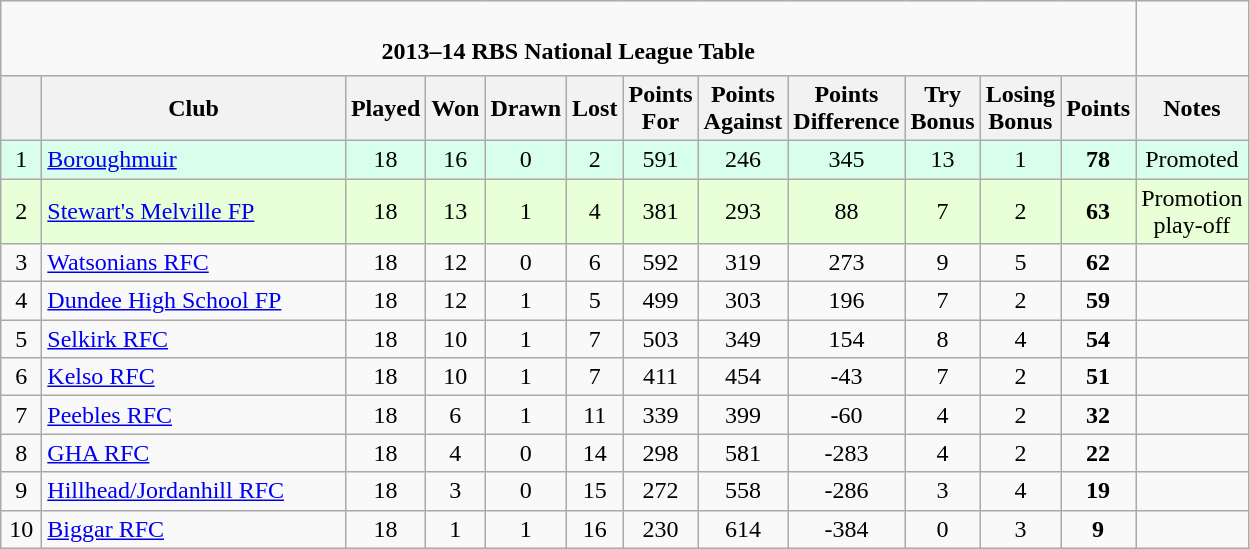<table class="wikitable" style="text-align: center;">
<tr>
<td colspan="12" cellpadding="0" cellspacing="0"><br><table border="0" width="100%" cellpadding="0" cellspacing="0">
<tr>
<td style="border:0px"><strong>2013–14 RBS National League Table</strong></td>
</tr>
</table>
</td>
</tr>
<tr>
<th bgcolor="#efefef" width="20"></th>
<th bgcolor="#efefef" width="195">Club</th>
<th bgcolor="#efefef" width="20">Played</th>
<th bgcolor="#efefef" width="20">Won</th>
<th bgcolor="#efefef" width="20">Drawn</th>
<th bgcolor="#efefef" width="20">Lost</th>
<th bgcolor="#efefef" width="20">Points For</th>
<th bgcolor="#efefef" width="20">Points Against</th>
<th bgcolor="#efefef" width="20">Points Difference</th>
<th bgcolor="#efefef" width="20">Try Bonus</th>
<th bgcolor="#efefef" width="20">Losing Bonus</th>
<th bgcolor="#efefef" width="30">Points</th>
<th bgcolor="#efefef" width="30">Notes</th>
</tr>
<tr bgcolor=#d8ffeb align=center>
<td>1</td>
<td align=left><a href='#'>Boroughmuir</a></td>
<td>18</td>
<td>16</td>
<td>0</td>
<td>2</td>
<td>591</td>
<td>246</td>
<td>345</td>
<td>13</td>
<td>1</td>
<td><strong>78</strong></td>
<td>Promoted</td>
</tr>
<tr bgcolor=#e8ffd8 align=center>
<td>2</td>
<td align=left><a href='#'>Stewart's Melville FP</a></td>
<td>18</td>
<td>13</td>
<td>1</td>
<td>4</td>
<td>381</td>
<td>293</td>
<td>88</td>
<td>7</td>
<td>2</td>
<td><strong>63</strong></td>
<td>Promotion play-off</td>
</tr>
<tr>
<td>3</td>
<td align=left><a href='#'>Watsonians RFC</a></td>
<td>18</td>
<td>12</td>
<td>0</td>
<td>6</td>
<td>592</td>
<td>319</td>
<td>273</td>
<td>9</td>
<td>5</td>
<td><strong>62</strong></td>
<td></td>
</tr>
<tr>
<td>4</td>
<td align=left><a href='#'>Dundee High School FP</a></td>
<td>18</td>
<td>12</td>
<td>1</td>
<td>5</td>
<td>499</td>
<td>303</td>
<td>196</td>
<td>7</td>
<td>2</td>
<td><strong>59</strong></td>
<td></td>
</tr>
<tr>
<td>5</td>
<td align=left><a href='#'>Selkirk RFC</a></td>
<td>18</td>
<td>10</td>
<td>1</td>
<td>7</td>
<td>503</td>
<td>349</td>
<td>154</td>
<td>8</td>
<td>4</td>
<td><strong>54</strong></td>
<td></td>
</tr>
<tr>
<td>6</td>
<td align=left><a href='#'>Kelso RFC</a></td>
<td>18</td>
<td>10</td>
<td>1</td>
<td>7</td>
<td>411</td>
<td>454</td>
<td>-43</td>
<td>7</td>
<td>2</td>
<td><strong>51</strong></td>
<td></td>
</tr>
<tr>
<td>7</td>
<td align=left><a href='#'>Peebles RFC</a></td>
<td>18</td>
<td>6</td>
<td>1</td>
<td>11</td>
<td>339</td>
<td>399</td>
<td>-60</td>
<td>4</td>
<td>2</td>
<td><strong>32</strong></td>
<td></td>
</tr>
<tr>
<td>8</td>
<td align=left><a href='#'>GHA RFC</a></td>
<td>18</td>
<td>4</td>
<td>0</td>
<td>14</td>
<td>298</td>
<td>581</td>
<td>-283</td>
<td>4</td>
<td>2</td>
<td><strong>22</strong></td>
<td></td>
</tr>
<tr>
<td>9</td>
<td align=left><a href='#'>Hillhead/Jordanhill RFC</a></td>
<td>18</td>
<td>3</td>
<td>0</td>
<td>15</td>
<td>272</td>
<td>558</td>
<td>-286</td>
<td>3</td>
<td>4</td>
<td><strong>19</strong></td>
<td></td>
</tr>
<tr>
<td>10</td>
<td align=left><a href='#'>Biggar RFC</a></td>
<td>18</td>
<td>1</td>
<td>1</td>
<td>16</td>
<td>230</td>
<td>614</td>
<td>-384</td>
<td>0</td>
<td>3</td>
<td><strong>9</strong></td>
<td></td>
</tr>
</table>
